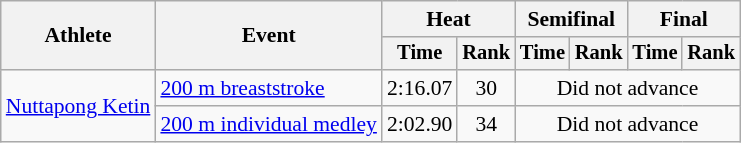<table class=wikitable style="font-size:90%">
<tr>
<th rowspan="2">Athlete</th>
<th rowspan="2">Event</th>
<th colspan="2">Heat</th>
<th colspan="2">Semifinal</th>
<th colspan="2">Final</th>
</tr>
<tr style="font-size:95%">
<th>Time</th>
<th>Rank</th>
<th>Time</th>
<th>Rank</th>
<th>Time</th>
<th>Rank</th>
</tr>
<tr align=center>
<td align=left rowspan=2><a href='#'>Nuttapong Ketin</a></td>
<td align=left><a href='#'>200 m breaststroke</a></td>
<td>2:16.07</td>
<td>30</td>
<td colspan=4>Did not advance</td>
</tr>
<tr align=center>
<td align=left><a href='#'>200 m individual medley</a></td>
<td>2:02.90</td>
<td>34</td>
<td colspan=4>Did not advance</td>
</tr>
</table>
